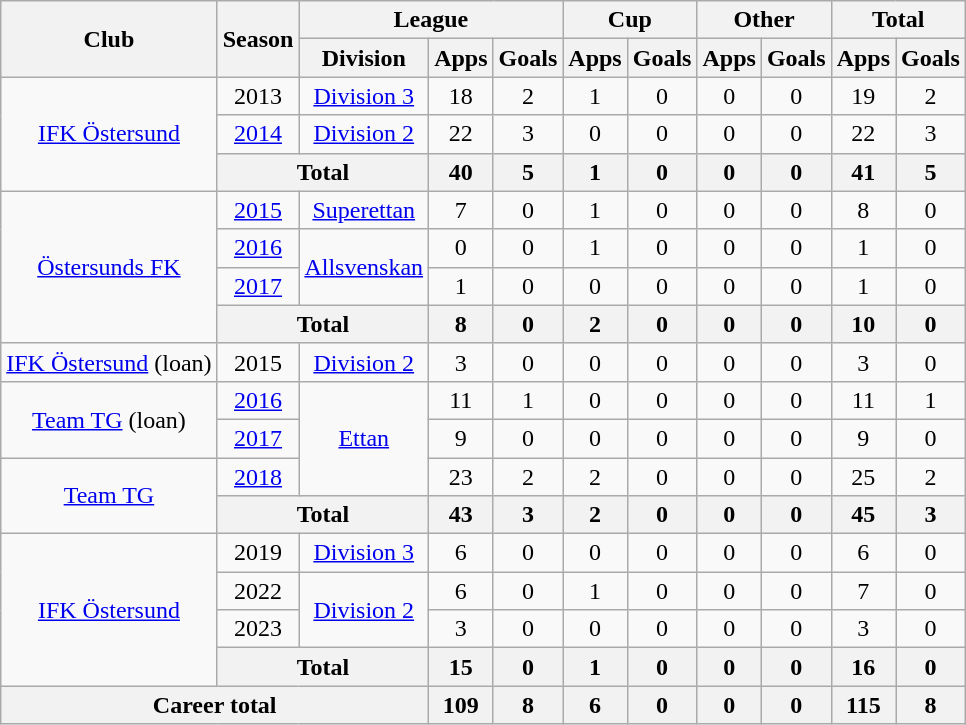<table class=wikitable style=text-align:center>
<tr>
<th rowspan="2">Club</th>
<th rowspan="2">Season</th>
<th colspan="3">League</th>
<th colspan="2">Cup</th>
<th colspan="2">Other</th>
<th colspan="2">Total</th>
</tr>
<tr>
<th>Division</th>
<th>Apps</th>
<th>Goals</th>
<th>Apps</th>
<th>Goals</th>
<th>Apps</th>
<th>Goals</th>
<th>Apps</th>
<th>Goals</th>
</tr>
<tr>
<td rowspan="3"><a href='#'>IFK Östersund</a></td>
<td>2013</td>
<td><a href='#'>Division 3</a></td>
<td>18</td>
<td>2</td>
<td>1</td>
<td>0</td>
<td>0</td>
<td>0</td>
<td>19</td>
<td>2</td>
</tr>
<tr>
<td><a href='#'>2014</a></td>
<td><a href='#'>Division 2</a></td>
<td>22</td>
<td>3</td>
<td>0</td>
<td>0</td>
<td>0</td>
<td>0</td>
<td>22</td>
<td>3</td>
</tr>
<tr>
<th colspan="2"><strong>Total</strong></th>
<th>40</th>
<th>5</th>
<th>1</th>
<th>0</th>
<th>0</th>
<th>0</th>
<th>41</th>
<th>5</th>
</tr>
<tr>
<td rowspan="4"><a href='#'>Östersunds FK</a></td>
<td><a href='#'>2015</a></td>
<td><a href='#'>Superettan</a></td>
<td>7</td>
<td>0</td>
<td>1</td>
<td>0</td>
<td>0</td>
<td>0</td>
<td>8</td>
<td>0</td>
</tr>
<tr>
<td><a href='#'>2016</a></td>
<td rowspan="2"><a href='#'>Allsvenskan</a></td>
<td>0</td>
<td>0</td>
<td>1</td>
<td>0</td>
<td>0</td>
<td>0</td>
<td>1</td>
<td>0</td>
</tr>
<tr>
<td><a href='#'>2017</a></td>
<td>1</td>
<td>0</td>
<td>0</td>
<td>0</td>
<td>0</td>
<td>0</td>
<td>1</td>
<td>0</td>
</tr>
<tr>
<th colspan="2"><strong>Total</strong></th>
<th>8</th>
<th>0</th>
<th>2</th>
<th>0</th>
<th>0</th>
<th>0</th>
<th>10</th>
<th>0</th>
</tr>
<tr>
<td><a href='#'>IFK Östersund</a> (loan)</td>
<td>2015</td>
<td><a href='#'>Division 2</a></td>
<td>3</td>
<td>0</td>
<td>0</td>
<td>0</td>
<td>0</td>
<td>0</td>
<td>3</td>
<td>0</td>
</tr>
<tr>
<td rowspan="2"><a href='#'>Team TG</a> (loan)</td>
<td><a href='#'>2016</a></td>
<td rowspan="3"><a href='#'>Ettan</a></td>
<td>11</td>
<td>1</td>
<td>0</td>
<td>0</td>
<td>0</td>
<td>0</td>
<td>11</td>
<td>1</td>
</tr>
<tr>
<td><a href='#'>2017</a></td>
<td>9</td>
<td>0</td>
<td>0</td>
<td>0</td>
<td>0</td>
<td>0</td>
<td>9</td>
<td>0</td>
</tr>
<tr>
<td rowspan="2"><a href='#'>Team TG</a></td>
<td><a href='#'>2018</a></td>
<td>23</td>
<td>2</td>
<td>2</td>
<td>0</td>
<td>0</td>
<td>0</td>
<td>25</td>
<td>2</td>
</tr>
<tr>
<th colspan="2"><strong>Total</strong></th>
<th>43</th>
<th>3</th>
<th>2</th>
<th>0</th>
<th>0</th>
<th>0</th>
<th>45</th>
<th>3</th>
</tr>
<tr>
<td rowspan="4"><a href='#'>IFK Östersund</a></td>
<td>2019</td>
<td><a href='#'>Division 3</a></td>
<td>6</td>
<td>0</td>
<td>0</td>
<td>0</td>
<td>0</td>
<td>0</td>
<td>6</td>
<td>0</td>
</tr>
<tr>
<td>2022</td>
<td rowspan="2"><a href='#'>Division 2</a></td>
<td>6</td>
<td>0</td>
<td>1</td>
<td>0</td>
<td>0</td>
<td>0</td>
<td>7</td>
<td>0</td>
</tr>
<tr>
<td>2023</td>
<td>3</td>
<td>0</td>
<td>0</td>
<td>0</td>
<td>0</td>
<td>0</td>
<td>3</td>
<td>0</td>
</tr>
<tr>
<th colspan="2"><strong>Total</strong></th>
<th>15</th>
<th>0</th>
<th>1</th>
<th>0</th>
<th>0</th>
<th>0</th>
<th>16</th>
<th>0</th>
</tr>
<tr>
<th colspan="3"><strong>Career total</strong></th>
<th>109</th>
<th>8</th>
<th>6</th>
<th>0</th>
<th>0</th>
<th>0</th>
<th>115</th>
<th>8</th>
</tr>
</table>
